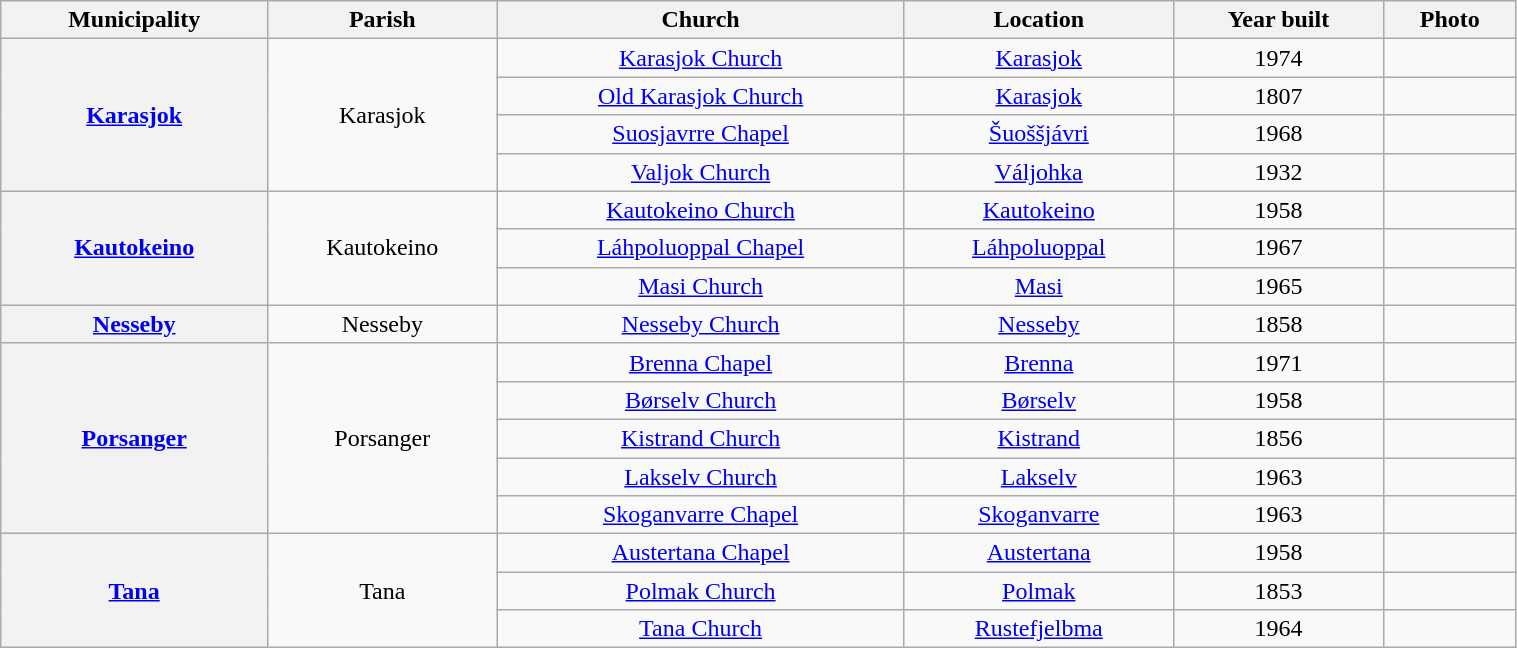<table class="wikitable" style="text-align: center; width: 80%;">
<tr>
<th>Municipality</th>
<th>Parish </th>
<th>Church</th>
<th>Location</th>
<th>Year built</th>
<th>Photo</th>
</tr>
<tr>
<th rowspan="4"><a href='#'>Karasjok</a></th>
<td rowspan="4">Karasjok</td>
<td><a href='#'>Karasjok Church</a></td>
<td><a href='#'>Karasjok</a></td>
<td>1974</td>
<td></td>
</tr>
<tr>
<td><a href='#'>Old Karasjok Church</a></td>
<td><a href='#'>Karasjok</a></td>
<td>1807</td>
<td></td>
</tr>
<tr>
<td><a href='#'>Suosjavrre Chapel</a></td>
<td><a href='#'>Šuoššjávri</a></td>
<td>1968</td>
<td></td>
</tr>
<tr>
<td><a href='#'>Valjok Church</a></td>
<td><a href='#'>Váljohka</a></td>
<td>1932</td>
<td></td>
</tr>
<tr>
<th rowspan="3"><a href='#'>Kautokeino</a></th>
<td rowspan="3">Kautokeino</td>
<td><a href='#'>Kautokeino Church</a></td>
<td><a href='#'>Kautokeino</a></td>
<td>1958</td>
<td></td>
</tr>
<tr>
<td><a href='#'>Láhpoluoppal Chapel</a></td>
<td><a href='#'>Láhpoluoppal</a></td>
<td>1967</td>
<td></td>
</tr>
<tr>
<td><a href='#'>Masi Church</a></td>
<td><a href='#'>Masi</a></td>
<td>1965</td>
<td></td>
</tr>
<tr>
<th rowspan="1"><a href='#'>Nesseby</a></th>
<td>Nesseby</td>
<td><a href='#'>Nesseby Church</a></td>
<td><a href='#'>Nesseby</a></td>
<td>1858</td>
<td></td>
</tr>
<tr>
<th rowspan="5"><a href='#'>Porsanger</a></th>
<td rowspan="5">Porsanger</td>
<td><a href='#'>Brenna Chapel</a></td>
<td><a href='#'>Brenna</a></td>
<td>1971</td>
<td></td>
</tr>
<tr>
<td><a href='#'>Børselv Church</a></td>
<td><a href='#'>Børselv</a></td>
<td>1958</td>
<td></td>
</tr>
<tr>
<td><a href='#'>Kistrand Church</a></td>
<td><a href='#'>Kistrand</a></td>
<td>1856</td>
<td></td>
</tr>
<tr>
<td><a href='#'>Lakselv Church</a></td>
<td><a href='#'>Lakselv</a></td>
<td>1963</td>
<td></td>
</tr>
<tr>
<td><a href='#'>Skoganvarre Chapel</a></td>
<td><a href='#'>Skoganvarre</a></td>
<td>1963</td>
<td></td>
</tr>
<tr>
<th rowspan="3"><a href='#'>Tana</a></th>
<td rowspan="3">Tana</td>
<td><a href='#'>Austertana Chapel</a></td>
<td><a href='#'>Austertana</a></td>
<td>1958</td>
<td></td>
</tr>
<tr>
<td><a href='#'>Polmak Church</a></td>
<td><a href='#'>Polmak</a></td>
<td>1853</td>
<td></td>
</tr>
<tr>
<td><a href='#'>Tana Church</a></td>
<td><a href='#'>Rustefjelbma</a></td>
<td>1964</td>
<td></td>
</tr>
</table>
